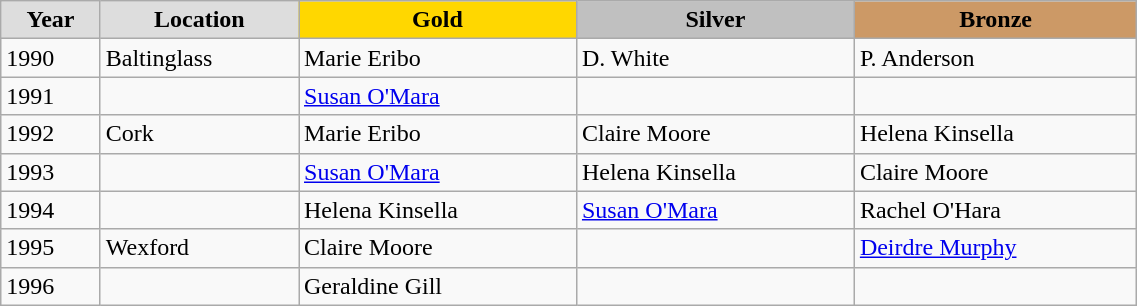<table class="wikitable" style="width: 60%; text-align:left;">
<tr>
<td style="background:#DDDDDD; font-weight:bold; text-align:center;">Year</td>
<td style="background:#DDDDDD; font-weight:bold; text-align:center;">Location</td>
<td style="background:gold; font-weight:bold; text-align:center;">Gold</td>
<td style="background:silver; font-weight:bold; text-align:center;">Silver</td>
<td style="background:#cc9966; font-weight:bold; text-align:center;">Bronze</td>
</tr>
<tr>
<td>1990</td>
<td>Baltinglass</td>
<td>Marie Eribo</td>
<td>D. White</td>
<td>P. Anderson</td>
</tr>
<tr>
<td>1991</td>
<td></td>
<td><a href='#'>Susan O'Mara</a></td>
<td></td>
<td></td>
</tr>
<tr>
<td>1992</td>
<td>Cork</td>
<td>Marie Eribo</td>
<td>Claire Moore</td>
<td>Helena Kinsella</td>
</tr>
<tr>
<td>1993</td>
<td></td>
<td><a href='#'>Susan O'Mara</a></td>
<td>Helena Kinsella</td>
<td>Claire Moore</td>
</tr>
<tr>
<td>1994</td>
<td></td>
<td>Helena Kinsella</td>
<td><a href='#'>Susan O'Mara</a></td>
<td>Rachel O'Hara</td>
</tr>
<tr>
<td>1995</td>
<td>Wexford</td>
<td>Claire Moore</td>
<td></td>
<td><a href='#'>Deirdre Murphy</a></td>
</tr>
<tr>
<td>1996</td>
<td></td>
<td>Geraldine Gill</td>
<td></td>
<td></td>
</tr>
</table>
